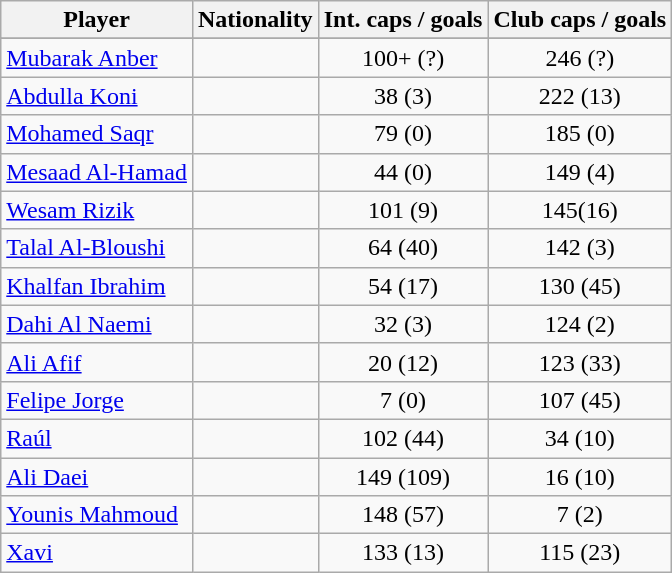<table class="wikitable sortable">
<tr>
<th>Player</th>
<th>Nationality</th>
<th>Int. caps / goals</th>
<th>Club caps / goals</th>
</tr>
<tr>
</tr>
<tr>
<td><a href='#'>Mubarak Anber</a></td>
<td></td>
<td align="center">100+ (?)</td>
<td align="center">246 (?)</td>
</tr>
<tr>
<td><a href='#'>Abdulla Koni</a></td>
<td></td>
<td align="center">38 (3)</td>
<td align="center">222 (13)</td>
</tr>
<tr>
<td><a href='#'>Mohamed Saqr</a></td>
<td></td>
<td align="center">79 (0)</td>
<td align="center">185 (0)</td>
</tr>
<tr>
<td><a href='#'>Mesaad Al-Hamad</a></td>
<td></td>
<td align="center">44 (0)</td>
<td align="center">149 (4)</td>
</tr>
<tr>
<td><a href='#'>Wesam Rizik</a></td>
<td></td>
<td align="center">101 (9)</td>
<td align="center">145(16)</td>
</tr>
<tr>
<td><a href='#'>Talal Al-Bloushi</a></td>
<td></td>
<td align="center">64 (40)</td>
<td align="center">142 (3)</td>
</tr>
<tr>
<td><a href='#'>Khalfan Ibrahim</a></td>
<td></td>
<td align="center">54 (17)</td>
<td align="center">130 (45)</td>
</tr>
<tr>
<td><a href='#'>Dahi Al Naemi</a></td>
<td></td>
<td align="center">32 (3)</td>
<td align="center">124 (2)</td>
</tr>
<tr>
<td><a href='#'>Ali Afif</a></td>
<td></td>
<td align="center">20 (12)</td>
<td align="center">123 (33)</td>
</tr>
<tr>
<td><a href='#'>Felipe Jorge</a></td>
<td></td>
<td align="center">7 (0)</td>
<td align="center">107 (45)</td>
</tr>
<tr>
<td><a href='#'>Raúl</a></td>
<td></td>
<td align="center">102 (44)</td>
<td align="center">34 (10)</td>
</tr>
<tr>
<td><a href='#'>Ali Daei</a></td>
<td></td>
<td align="center">149 (109)</td>
<td align="center">16 (10)</td>
</tr>
<tr>
<td><a href='#'>Younis Mahmoud</a></td>
<td></td>
<td align="center">148 (57)</td>
<td align="center">7 (2)</td>
</tr>
<tr>
<td align="left"><a href='#'>Xavi</a></td>
<td></td>
<td align="center">133 (13)</td>
<td align="center">115 (23)</td>
</tr>
</table>
